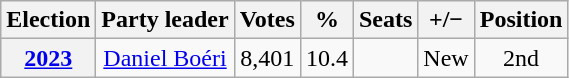<table class="wikitable" style="text-align:center">
<tr>
<th>Election</th>
<th><strong>Party leader</strong></th>
<th><strong>Votes</strong></th>
<th><strong>%</strong></th>
<th><strong>Seats</strong></th>
<th>+/−</th>
<th><strong>Position</strong></th>
</tr>
<tr>
<th><a href='#'>2023</a></th>
<td><a href='#'>Daniel Boéri</a></td>
<td>8,401</td>
<td>10.4</td>
<td></td>
<td>New</td>
<td>2nd</td>
</tr>
</table>
